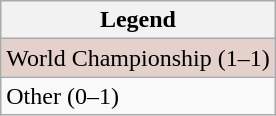<table class="wikitable">
<tr>
<th>Legend</th>
</tr>
<tr bgcolor="#e5d1cb">
<td>World Championship (1–1)</td>
</tr>
<tr bgcolor=>
<td>Other (0–1)</td>
</tr>
</table>
